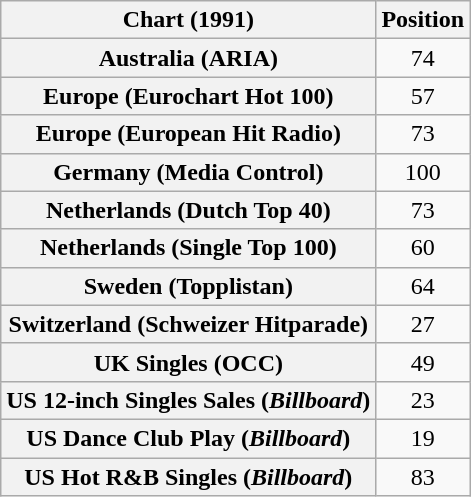<table class="wikitable sortable plainrowheaders" style="text-align:center">
<tr>
<th>Chart (1991)</th>
<th>Position</th>
</tr>
<tr>
<th scope="row">Australia (ARIA)</th>
<td>74</td>
</tr>
<tr>
<th scope="row">Europe (Eurochart Hot 100)</th>
<td>57</td>
</tr>
<tr>
<th scope="row">Europe (European Hit Radio)</th>
<td>73</td>
</tr>
<tr>
<th scope="row">Germany (Media Control)</th>
<td>100</td>
</tr>
<tr>
<th scope="row">Netherlands (Dutch Top 40)</th>
<td>73</td>
</tr>
<tr>
<th scope="row">Netherlands (Single Top 100)</th>
<td>60</td>
</tr>
<tr>
<th scope="row">Sweden (Topplistan)</th>
<td>64</td>
</tr>
<tr>
<th scope="row">Switzerland (Schweizer Hitparade)</th>
<td>27</td>
</tr>
<tr>
<th scope="row">UK Singles (OCC)</th>
<td>49</td>
</tr>
<tr>
<th scope="row">US 12-inch Singles Sales (<em>Billboard</em>)</th>
<td>23</td>
</tr>
<tr>
<th scope="row">US Dance Club Play (<em>Billboard</em>)</th>
<td>19</td>
</tr>
<tr>
<th scope="row">US Hot R&B Singles (<em>Billboard</em>)</th>
<td>83</td>
</tr>
</table>
